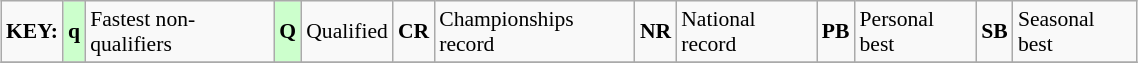<table class="wikitable" style="margin:0.5em auto; font-size:90%;position:relative;" width=60%>
<tr>
<td><strong>KEY:</strong></td>
<td bgcolor=ccffcc align=center><strong>q</strong></td>
<td>Fastest non-qualifiers</td>
<td bgcolor=ccffcc align=center><strong>Q</strong></td>
<td>Qualified</td>
<td align=center><strong>CR</strong></td>
<td>Championships record</td>
<td align=center><strong>NR</strong></td>
<td>National record</td>
<td align=center><strong>PB</strong></td>
<td>Personal best</td>
<td align=center><strong>SB</strong></td>
<td>Seasonal best</td>
</tr>
<tr>
</tr>
</table>
